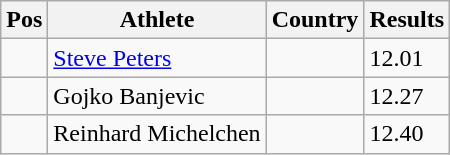<table class="wikitable">
<tr>
<th>Pos</th>
<th>Athlete</th>
<th>Country</th>
<th>Results</th>
</tr>
<tr>
<td align="center"></td>
<td><a href='#'>Steve Peters</a></td>
<td></td>
<td>12.01</td>
</tr>
<tr>
<td align="center"></td>
<td>Gojko Banjevic</td>
<td></td>
<td>12.27</td>
</tr>
<tr>
<td align="center"></td>
<td>Reinhard Michelchen</td>
<td></td>
<td>12.40</td>
</tr>
</table>
